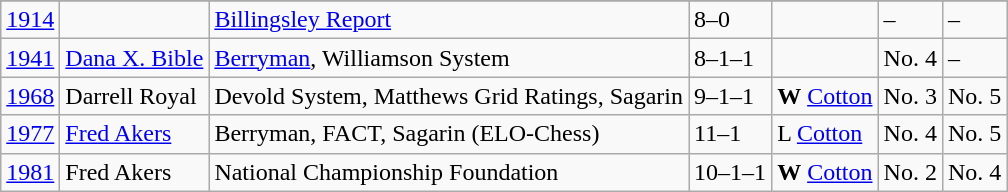<table class="wikitable">
<tr>
</tr>
<tr>
<td><a href='#'>1914</a></td>
<td></td>
<td><a href='#'>Billingsley Report</a></td>
<td>8–0</td>
<td></td>
<td>–</td>
<td>–</td>
</tr>
<tr>
<td><a href='#'>1941</a></td>
<td><a href='#'>Dana X. Bible</a></td>
<td><a href='#'>Berryman</a>, Williamson System</td>
<td>8–1–1</td>
<td></td>
<td>No. 4</td>
<td>–</td>
</tr>
<tr>
<td><a href='#'>1968</a></td>
<td>Darrell Royal</td>
<td>Devold System, Matthews Grid Ratings, Sagarin</td>
<td>9–1–1</td>
<td><strong>W</strong> <a href='#'>Cotton</a></td>
<td>No. 3</td>
<td>No. 5</td>
</tr>
<tr>
<td><a href='#'>1977</a></td>
<td><a href='#'>Fred Akers</a></td>
<td>Berryman, FACT, Sagarin (ELO-Chess)</td>
<td>11–1</td>
<td>L <a href='#'>Cotton</a></td>
<td>No. 4</td>
<td>No. 5</td>
</tr>
<tr>
<td><a href='#'>1981</a></td>
<td>Fred Akers</td>
<td>National Championship Foundation</td>
<td>10–1–1</td>
<td><strong>W</strong> <a href='#'>Cotton</a></td>
<td>No. 2</td>
<td>No. 4</td>
</tr>
</table>
